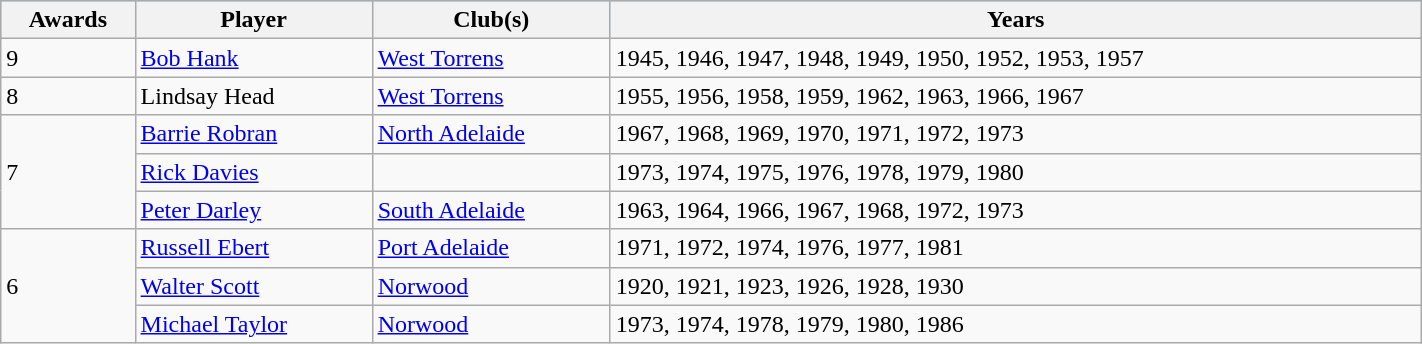<table class="wikitable" style="width:75%;">
<tr style="background:#87cefa;">
<th>Awards</th>
<th>Player</th>
<th>Club(s)</th>
<th>Years</th>
</tr>
<tr rowspan="3" |7>
<td>9</td>
<td><a href='#'>Bob Hank</a></td>
<td><a href='#'>West Torrens</a></td>
<td>1945, 1946, 1947, 1948, 1949, 1950, 1952, 1953, 1957</td>
</tr>
<tr>
<td>8</td>
<td>Lindsay Head</td>
<td><a href='#'>West Torrens</a></td>
<td>1955, 1956, 1958, 1959, 1962, 1963, 1966, 1967</td>
</tr>
<tr>
<td rowspan="3">7</td>
<td><a href='#'>Barrie Robran</a></td>
<td><a href='#'>North Adelaide</a></td>
<td>1967, 1968, 1969, 1970, 1971, 1972, 1973</td>
</tr>
<tr>
<td><a href='#'>Rick Davies</a></td>
<td></td>
<td>1973, 1974, 1975, 1976, 1978, 1979, 1980</td>
</tr>
<tr>
<td><a href='#'>Peter Darley</a></td>
<td><a href='#'>South Adelaide</a></td>
<td>1963, 1964, 1966, 1967, 1968, 1972, 1973</td>
</tr>
<tr>
<td rowspan="3">6</td>
<td><a href='#'>Russell Ebert</a></td>
<td><a href='#'>Port Adelaide</a></td>
<td>1971, 1972, 1974, 1976, 1977, 1981</td>
</tr>
<tr>
<td><a href='#'>Walter Scott</a></td>
<td><a href='#'>Norwood</a></td>
<td>1920, 1921, 1923, 1926, 1928, 1930</td>
</tr>
<tr>
<td><a href='#'>Michael Taylor</a></td>
<td><a href='#'>Norwood</a></td>
<td>1973, 1974, 1978, 1979, 1980, 1986</td>
</tr>
</table>
